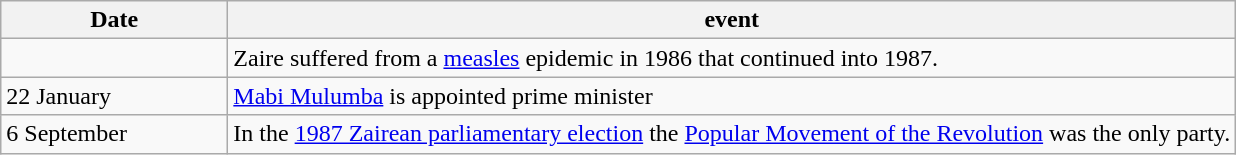<table class=wikitable>
<tr>
<th style="width:9em">Date</th>
<th>event</th>
</tr>
<tr>
<td></td>
<td>Zaire suffered from a <a href='#'>measles</a> epidemic in 1986 that continued into 1987.</td>
</tr>
<tr>
<td>22 January</td>
<td><a href='#'>Mabi Mulumba</a> is appointed prime minister</td>
</tr>
<tr>
<td>6 September</td>
<td>In the <a href='#'>1987 Zairean parliamentary election</a> the <a href='#'>Popular Movement of the Revolution</a> was the only party.</td>
</tr>
</table>
